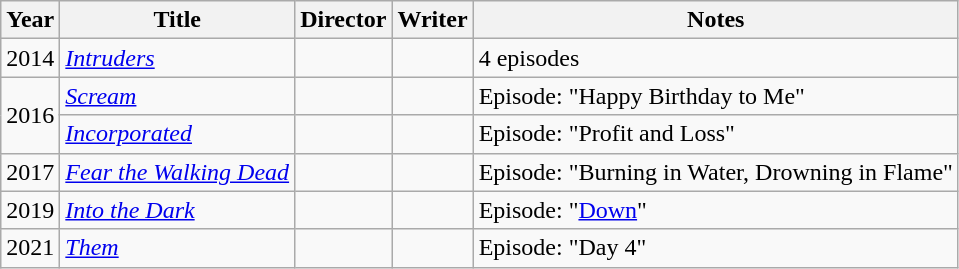<table class="wikitable">
<tr>
<th>Year</th>
<th>Title</th>
<th>Director</th>
<th>Writer</th>
<th>Notes</th>
</tr>
<tr>
<td>2014</td>
<td><em><a href='#'>Intruders</a></em></td>
<td></td>
<td></td>
<td>4 episodes</td>
</tr>
<tr>
<td rowspan="2">2016</td>
<td><em><a href='#'>Scream</a></em></td>
<td></td>
<td></td>
<td>Episode: "Happy Birthday to Me"</td>
</tr>
<tr>
<td><em><a href='#'>Incorporated</a></em></td>
<td></td>
<td></td>
<td>Episode: "Profit and Loss"</td>
</tr>
<tr>
<td>2017</td>
<td><em><a href='#'>Fear the Walking Dead</a></em></td>
<td></td>
<td></td>
<td>Episode: "Burning in Water, Drowning in Flame"</td>
</tr>
<tr>
<td>2019</td>
<td><em><a href='#'>Into the Dark</a></em></td>
<td></td>
<td></td>
<td>Episode: "<a href='#'>Down</a>"</td>
</tr>
<tr>
<td>2021</td>
<td><em><a href='#'>Them</a></em></td>
<td></td>
<td></td>
<td>Episode: "Day 4"</td>
</tr>
</table>
